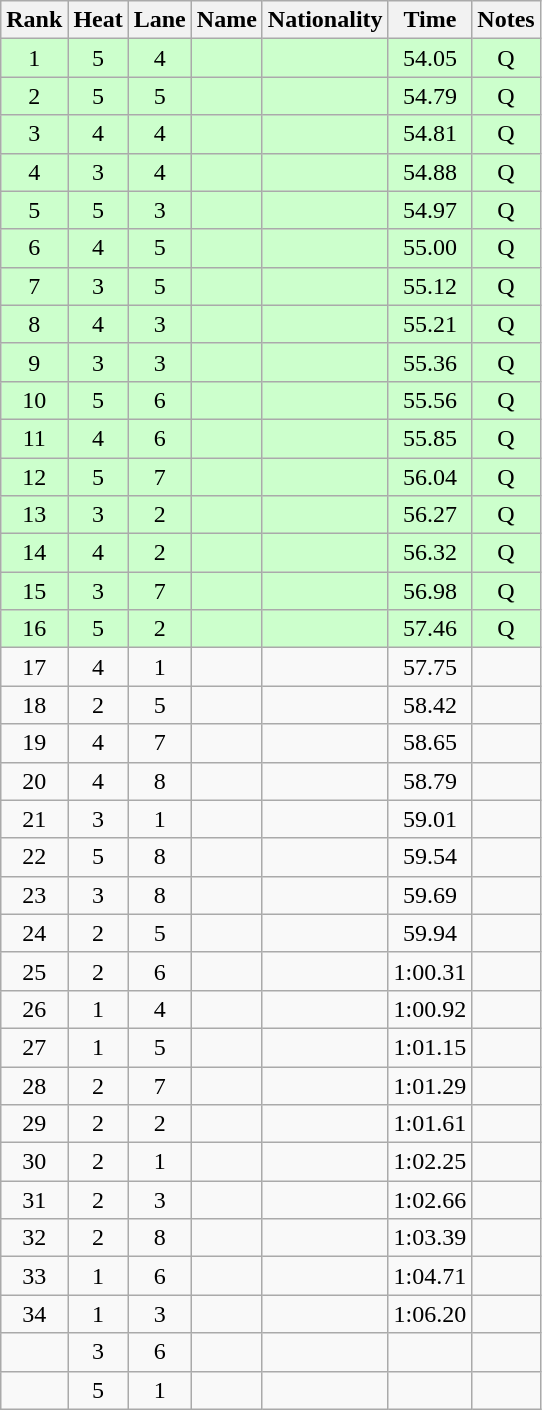<table class="wikitable sortable" style="text-align:center">
<tr>
<th>Rank</th>
<th>Heat</th>
<th>Lane</th>
<th>Name</th>
<th>Nationality</th>
<th>Time</th>
<th>Notes</th>
</tr>
<tr bgcolor=ccffcc>
<td>1</td>
<td>5</td>
<td>4</td>
<td align="left"></td>
<td align="left"></td>
<td>54.05</td>
<td>Q</td>
</tr>
<tr bgcolor=ccffcc>
<td>2</td>
<td>5</td>
<td>5</td>
<td align="left"></td>
<td align="left"></td>
<td>54.79</td>
<td>Q</td>
</tr>
<tr bgcolor=ccffcc>
<td>3</td>
<td>4</td>
<td>4</td>
<td align="left"></td>
<td align="left"></td>
<td>54.81</td>
<td>Q</td>
</tr>
<tr bgcolor=ccffcc>
<td>4</td>
<td>3</td>
<td>4</td>
<td align="left"></td>
<td align="left"></td>
<td>54.88</td>
<td>Q</td>
</tr>
<tr bgcolor=ccffcc>
<td>5</td>
<td>5</td>
<td>3</td>
<td align="left"></td>
<td align="left"></td>
<td>54.97</td>
<td>Q</td>
</tr>
<tr bgcolor=ccffcc>
<td>6</td>
<td>4</td>
<td>5</td>
<td align="left"></td>
<td align="left"></td>
<td>55.00</td>
<td>Q</td>
</tr>
<tr bgcolor=ccffcc>
<td>7</td>
<td>3</td>
<td>5</td>
<td align="left"></td>
<td align="left"></td>
<td>55.12</td>
<td>Q</td>
</tr>
<tr bgcolor=ccffcc>
<td>8</td>
<td>4</td>
<td>3</td>
<td align="left"></td>
<td align="left"></td>
<td>55.21</td>
<td>Q</td>
</tr>
<tr bgcolor=ccffcc>
<td>9</td>
<td>3</td>
<td>3</td>
<td align="left"></td>
<td align="left"></td>
<td>55.36</td>
<td>Q</td>
</tr>
<tr bgcolor=ccffcc>
<td>10</td>
<td>5</td>
<td>6</td>
<td align="left"></td>
<td align="left"></td>
<td>55.56</td>
<td>Q</td>
</tr>
<tr bgcolor=ccffcc>
<td>11</td>
<td>4</td>
<td>6</td>
<td align="left"></td>
<td align="left"></td>
<td>55.85</td>
<td>Q</td>
</tr>
<tr bgcolor=ccffcc>
<td>12</td>
<td>5</td>
<td>7</td>
<td align="left"></td>
<td align="left"></td>
<td>56.04</td>
<td>Q</td>
</tr>
<tr bgcolor=ccffcc>
<td>13</td>
<td>3</td>
<td>2</td>
<td align="left"></td>
<td align="left"></td>
<td>56.27</td>
<td>Q</td>
</tr>
<tr bgcolor=ccffcc>
<td>14</td>
<td>4</td>
<td>2</td>
<td align="left"></td>
<td align="left"></td>
<td>56.32</td>
<td>Q</td>
</tr>
<tr bgcolor=ccffcc>
<td>15</td>
<td>3</td>
<td>7</td>
<td align="left"></td>
<td align="left"></td>
<td>56.98</td>
<td>Q</td>
</tr>
<tr bgcolor=ccffcc>
<td>16</td>
<td>5</td>
<td>2</td>
<td align="left"></td>
<td align="left"></td>
<td>57.46</td>
<td>Q</td>
</tr>
<tr>
<td>17</td>
<td>4</td>
<td>1</td>
<td align="left"></td>
<td align="left"></td>
<td>57.75</td>
<td></td>
</tr>
<tr>
<td>18</td>
<td>2</td>
<td>5</td>
<td align="left"></td>
<td align="left"></td>
<td>58.42</td>
<td></td>
</tr>
<tr>
<td>19</td>
<td>4</td>
<td>7</td>
<td align="left"></td>
<td align="left"></td>
<td>58.65</td>
<td></td>
</tr>
<tr>
<td>20</td>
<td>4</td>
<td>8</td>
<td align="left"></td>
<td align="left"></td>
<td>58.79</td>
<td></td>
</tr>
<tr>
<td>21</td>
<td>3</td>
<td>1</td>
<td align="left"></td>
<td align="left"></td>
<td>59.01</td>
<td></td>
</tr>
<tr>
<td>22</td>
<td>5</td>
<td>8</td>
<td align="left"></td>
<td align="left"></td>
<td>59.54</td>
<td></td>
</tr>
<tr>
<td>23</td>
<td>3</td>
<td>8</td>
<td align="left"></td>
<td align="left"></td>
<td>59.69</td>
<td></td>
</tr>
<tr>
<td>24</td>
<td>2</td>
<td>5</td>
<td align="left"></td>
<td align="left"></td>
<td>59.94</td>
<td></td>
</tr>
<tr>
<td>25</td>
<td>2</td>
<td>6</td>
<td align="left"></td>
<td align="left"></td>
<td>1:00.31</td>
<td></td>
</tr>
<tr>
<td>26</td>
<td>1</td>
<td>4</td>
<td align="left"></td>
<td align="left"></td>
<td>1:00.92</td>
<td></td>
</tr>
<tr>
<td>27</td>
<td>1</td>
<td>5</td>
<td align="left"></td>
<td align="left"></td>
<td>1:01.15</td>
<td></td>
</tr>
<tr>
<td>28</td>
<td>2</td>
<td>7</td>
<td align="left"></td>
<td align="left"></td>
<td>1:01.29</td>
<td></td>
</tr>
<tr>
<td>29</td>
<td>2</td>
<td>2</td>
<td align="left"></td>
<td align="left"></td>
<td>1:01.61</td>
<td></td>
</tr>
<tr>
<td>30</td>
<td>2</td>
<td>1</td>
<td align="left"></td>
<td align="left"></td>
<td>1:02.25</td>
<td></td>
</tr>
<tr>
<td>31</td>
<td>2</td>
<td>3</td>
<td align="left"></td>
<td align="left"></td>
<td>1:02.66</td>
<td></td>
</tr>
<tr>
<td>32</td>
<td>2</td>
<td>8</td>
<td align="left"></td>
<td align="left"></td>
<td>1:03.39</td>
<td></td>
</tr>
<tr>
<td>33</td>
<td>1</td>
<td>6</td>
<td align="left"></td>
<td align="left"></td>
<td>1:04.71</td>
<td></td>
</tr>
<tr>
<td>34</td>
<td>1</td>
<td>3</td>
<td align="left"></td>
<td align="left"></td>
<td>1:06.20</td>
<td></td>
</tr>
<tr>
<td></td>
<td>3</td>
<td>6</td>
<td align="left"></td>
<td align="left"></td>
<td></td>
<td></td>
</tr>
<tr>
<td></td>
<td>5</td>
<td>1</td>
<td align="left"></td>
<td align="left"></td>
<td></td>
<td></td>
</tr>
</table>
